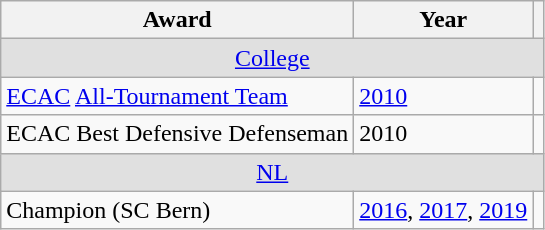<table class="wikitable">
<tr>
<th>Award</th>
<th>Year</th>
<th></th>
</tr>
<tr ALIGN="center" bgcolor="#e0e0e0">
<td colspan="3"><a href='#'>College</a></td>
</tr>
<tr>
<td><a href='#'>ECAC</a> <a href='#'>All-Tournament Team</a></td>
<td><a href='#'>2010</a></td>
<td></td>
</tr>
<tr>
<td>ECAC Best Defensive Defenseman</td>
<td>2010</td>
<td></td>
</tr>
<tr ALIGN="center" bgcolor="#e0e0e0">
<td colspan="3"><a href='#'>NL</a></td>
</tr>
<tr>
<td>Champion (SC Bern)</td>
<td><a href='#'>2016</a>, <a href='#'>2017</a>, <a href='#'>2019</a></td>
<td></td>
</tr>
</table>
